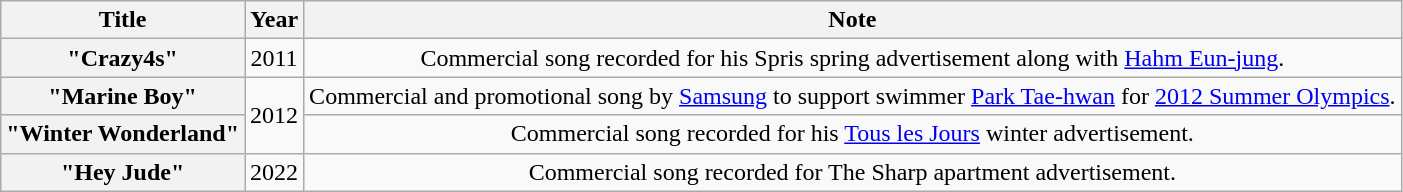<table class="wikitable plainrowheaders" style="text-align:center">
<tr>
<th scope="col">Title</th>
<th scope="col">Year</th>
<th scope="col">Note</th>
</tr>
<tr>
<th scope="row">"Crazy4s"</th>
<td>2011</td>
<td>Commercial song recorded for his Spris spring advertisement along with <a href='#'>Hahm Eun-jung</a>.</td>
</tr>
<tr>
<th scope="row">"Marine Boy"</th>
<td rowspan="2">2012</td>
<td>Commercial and promotional song by <a href='#'>Samsung</a> to support swimmer <a href='#'>Park Tae-hwan</a> for <a href='#'>2012 Summer Olympics</a>.</td>
</tr>
<tr>
<th scope="row">"Winter Wonderland"</th>
<td>Commercial song recorded for his <a href='#'>Tous les Jours</a> winter advertisement.</td>
</tr>
<tr>
<th scope="row">"Hey Jude"</th>
<td>2022</td>
<td>Commercial song recorded for The Sharp apartment advertisement.</td>
</tr>
</table>
